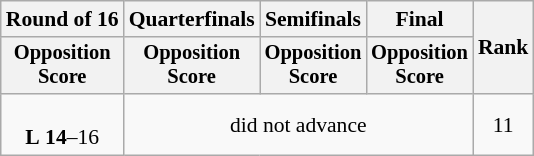<table class=wikitable style="font-size:90%">
<tr>
<th>Round of 16</th>
<th>Quarterfinals</th>
<th>Semifinals</th>
<th>Final</th>
<th rowspan=2>Rank</th>
</tr>
<tr style="font-size:95%">
<th>Opposition<br>Score</th>
<th>Opposition<br>Score</th>
<th>Opposition<br>Score</th>
<th>Opposition<br>Score</th>
</tr>
<tr align=center>
<td><br><strong>L</strong>  <strong>14</strong>–16</td>
<td colspan=3>did not advance</td>
<td>11</td>
</tr>
</table>
